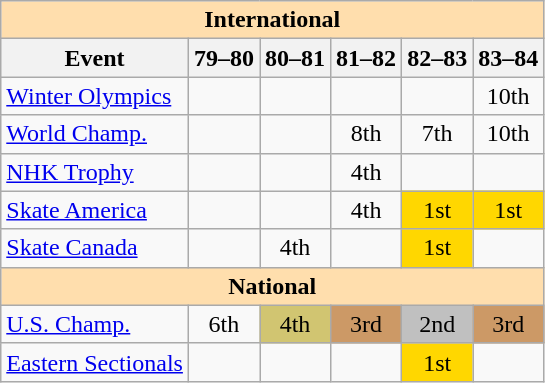<table class="wikitable" style="text-align:center">
<tr>
<th style="background-color: #ffdead; " colspan=6 align=center>International</th>
</tr>
<tr>
<th>Event</th>
<th>79–80</th>
<th>80–81</th>
<th>81–82</th>
<th>82–83</th>
<th>83–84</th>
</tr>
<tr>
<td align=left><a href='#'>Winter Olympics</a></td>
<td></td>
<td></td>
<td></td>
<td></td>
<td>10th</td>
</tr>
<tr>
<td align=left><a href='#'>World Champ.</a></td>
<td></td>
<td></td>
<td>8th</td>
<td>7th</td>
<td>10th</td>
</tr>
<tr>
<td align=left><a href='#'>NHK Trophy</a></td>
<td></td>
<td></td>
<td>4th</td>
<td></td>
<td></td>
</tr>
<tr>
<td align=left><a href='#'>Skate America</a></td>
<td></td>
<td></td>
<td>4th</td>
<td bgcolor=gold>1st</td>
<td bgcolor=gold>1st</td>
</tr>
<tr>
<td align=left><a href='#'>Skate Canada</a></td>
<td></td>
<td>4th</td>
<td></td>
<td bgcolor=gold>1st</td>
<td></td>
</tr>
<tr>
<th style="background-color: #ffdead; " colspan=6 align=center>National</th>
</tr>
<tr>
<td align=left><a href='#'>U.S. Champ.</a></td>
<td>6th</td>
<td bgcolor=d1c571>4th</td>
<td bgcolor=cc9966>3rd</td>
<td bgcolor=silver>2nd</td>
<td bgcolor=cc9966>3rd</td>
</tr>
<tr>
<td align=left><a href='#'>Eastern Sectionals</a></td>
<td></td>
<td></td>
<td></td>
<td bgcolor=gold>1st</td>
<td></td>
</tr>
</table>
